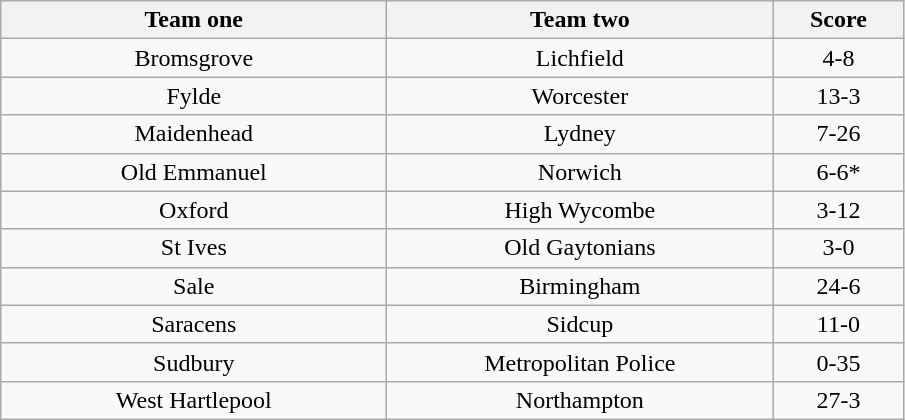<table class="wikitable" style="text-align: center">
<tr>
<th width=250>Team one</th>
<th width=250>Team two</th>
<th width=80>Score</th>
</tr>
<tr>
<td>Bromsgrove</td>
<td>Lichfield</td>
<td>4-8</td>
</tr>
<tr>
<td>Fylde</td>
<td>Worcester</td>
<td>13-3</td>
</tr>
<tr>
<td>Maidenhead</td>
<td>Lydney</td>
<td>7-26</td>
</tr>
<tr>
<td>Old Emmanuel</td>
<td>Norwich</td>
<td>6-6*</td>
</tr>
<tr>
<td>Oxford</td>
<td>High Wycombe</td>
<td>3-12</td>
</tr>
<tr>
<td>St Ives</td>
<td>Old Gaytonians</td>
<td>3-0</td>
</tr>
<tr>
<td>Sale</td>
<td>Birmingham</td>
<td>24-6</td>
</tr>
<tr>
<td>Saracens</td>
<td>Sidcup</td>
<td>11-0</td>
</tr>
<tr>
<td>Sudbury</td>
<td>Metropolitan Police</td>
<td>0-35</td>
</tr>
<tr>
<td>West Hartlepool</td>
<td>Northampton</td>
<td>27-3</td>
</tr>
</table>
